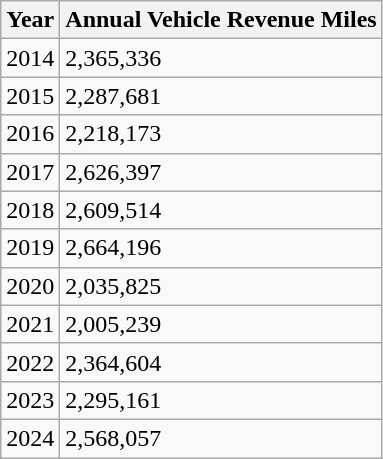<table class="wikitable">
<tr>
<th>Year</th>
<th>Annual Vehicle Revenue Miles</th>
</tr>
<tr>
<td>2014</td>
<td>2,365,336</td>
</tr>
<tr>
<td>2015</td>
<td>2,287,681</td>
</tr>
<tr>
<td>2016</td>
<td>2,218,173</td>
</tr>
<tr>
<td>2017</td>
<td>2,626,397</td>
</tr>
<tr>
<td>2018</td>
<td>2,609,514</td>
</tr>
<tr>
<td>2019</td>
<td>2,664,196</td>
</tr>
<tr>
<td>2020</td>
<td>2,035,825</td>
</tr>
<tr>
<td>2021</td>
<td>2,005,239</td>
</tr>
<tr>
<td>2022</td>
<td>2,364,604</td>
</tr>
<tr>
<td>2023</td>
<td>2,295,161</td>
</tr>
<tr>
<td>2024</td>
<td>2,568,057</td>
</tr>
</table>
